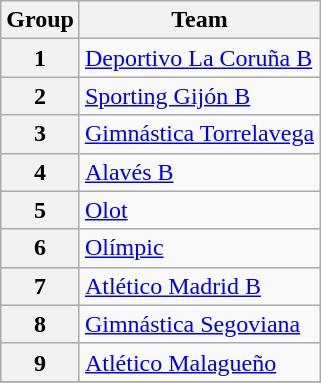<table class="wikitable">
<tr>
<th>Group</th>
<th>Team</th>
</tr>
<tr>
<th>1</th>
<td><a href='#'>Deportivo La Coruña B</a></td>
</tr>
<tr>
<th>2</th>
<td><a href='#'>Sporting Gijón B</a></td>
</tr>
<tr>
<th>3</th>
<td><a href='#'>Gimnástica Torrelavega</a></td>
</tr>
<tr>
<th>4</th>
<td><a href='#'>Alavés B</a></td>
</tr>
<tr>
<th>5</th>
<td><a href='#'>Olot</a></td>
</tr>
<tr>
<th>6</th>
<td><a href='#'>Olímpic</a></td>
</tr>
<tr>
<th>7</th>
<td><a href='#'>Atlético Madrid B</a></td>
</tr>
<tr>
<th>8</th>
<td><a href='#'>Gimnástica Segoviana</a></td>
</tr>
<tr>
<th>9</th>
<td><a href='#'>Atlético Malagueño</a></td>
</tr>
<tr>
</tr>
</table>
